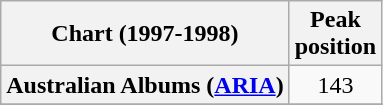<table class="wikitable sortable plainrowheaders" style="text-align:center;">
<tr>
<th>Chart (1997-1998)</th>
<th>Peak<br>position</th>
</tr>
<tr>
<th scope="row">Australian Albums (<a href='#'>ARIA</a>)</th>
<td align="center">143</td>
</tr>
<tr>
</tr>
<tr>
</tr>
<tr>
</tr>
<tr>
</tr>
</table>
